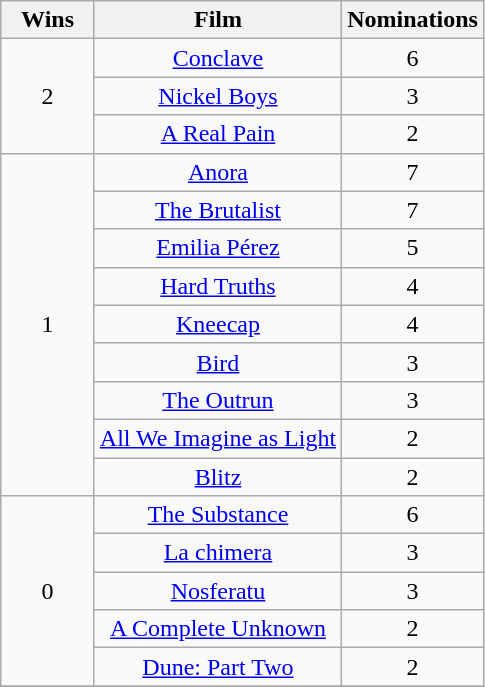<table class="wikitable" style="text-align:center;">
<tr>
<th scope="col" width="55">Wins</th>
<th scope="col">Film</th>
<th scope="col" width="55">Nominations</th>
</tr>
<tr>
<td rowspan=3>2</td>
<td><a href='#'>Conclave</a></td>
<td>6</td>
</tr>
<tr>
<td><a href='#'>Nickel Boys</a></td>
<td>3</td>
</tr>
<tr>
<td><a href='#'>A Real Pain</a></td>
<td>2</td>
</tr>
<tr>
<td rowspan=9>1</td>
<td><a href='#'>Anora</a></td>
<td>7</td>
</tr>
<tr>
<td><a href='#'>The Brutalist</a></td>
<td>7</td>
</tr>
<tr>
<td><a href='#'>Emilia Pérez</a></td>
<td>5</td>
</tr>
<tr>
<td><a href='#'>Hard Truths</a></td>
<td>4</td>
</tr>
<tr>
<td><a href='#'>Kneecap</a></td>
<td>4</td>
</tr>
<tr>
<td><a href='#'>Bird</a></td>
<td>3</td>
</tr>
<tr>
<td><a href='#'>The Outrun</a></td>
<td>3</td>
</tr>
<tr>
<td><a href='#'>All We Imagine as Light</a></td>
<td>2</td>
</tr>
<tr>
<td><a href='#'>Blitz</a></td>
<td>2</td>
</tr>
<tr>
<td rowspan=5>0</td>
<td><a href='#'>The Substance</a></td>
<td>6</td>
</tr>
<tr>
<td><a href='#'>La chimera</a></td>
<td>3</td>
</tr>
<tr>
<td><a href='#'>Nosferatu</a></td>
<td>3</td>
</tr>
<tr>
<td><a href='#'>A Complete Unknown</a></td>
<td>2</td>
</tr>
<tr>
<td><a href='#'>Dune: Part Two</a></td>
<td>2</td>
</tr>
<tr>
</tr>
</table>
